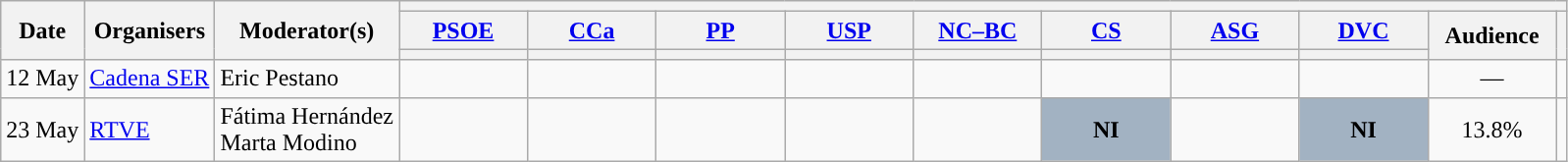<table class="wikitable" style="text-align:center;">
<tr>
<th rowspan="3">Date</th>
<th rowspan="3">Organisers</th>
<th rowspan="3">Moderator(s)</th>
<th colspan="10">        </th>
</tr>
<tr>
<th scope="col" style="width:5em;"><a href='#'>PSOE</a></th>
<th scope="col" style="width:5em;"><a href='#'>CCa</a></th>
<th scope="col" style="width:5em;"><a href='#'>PP</a></th>
<th scope="col" style="width:5em;"><a href='#'>USP</a></th>
<th scope="col" style="width:5em;"><a href='#'>NC–BC</a></th>
<th scope="col" style="width:5em;"><a href='#'>CS</a></th>
<th scope="col" style="width:5em;"><a href='#'>ASG</a></th>
<th scope="col" style="width:5em;"><a href='#'>DVC</a></th>
<th rowspan="2" scope="col" style="width:5em;">Audience</th>
<th rowspan="2"></th>
</tr>
<tr>
<th style="color:inherit;background:"></th>
<th style="color:inherit;background:"></th>
<th style="color:inherit;background:"></th>
<th style="color:inherit;background:"></th>
<th style="color:inherit;background:"></th>
<th style="color:inherit;background:"></th>
<th style="color:inherit;background:"></th>
<th style="color:inherit;background:"></th>
</tr>
<tr>
<td style="white-space:nowrap; text-align:left;">12 May</td>
<td style="white-space:nowrap; text-align:left;"><a href='#'>Cadena SER</a></td>
<td style="white-space:nowrap; text-align:left;">Eric Pestano</td>
<td></td>
<td></td>
<td></td>
<td></td>
<td></td>
<td></td>
<td></td>
<td></td>
<td>—</td>
<td></td>
</tr>
<tr>
<td style="white-space:nowrap; text-align:left;">23 May</td>
<td style="white-space:nowrap; text-align:left;"><a href='#'>RTVE</a></td>
<td style="white-space:nowrap; text-align:left;">Fátima Hernández<br>Marta Modino</td>
<td></td>
<td></td>
<td></td>
<td></td>
<td></td>
<td style="background:#A2B2C2;"><strong>NI</strong></td>
<td></td>
<td style="background:#A2B2C2;"><strong>NI</strong></td>
<td>13.8%<br></td>
<td><br></td>
</tr>
</table>
